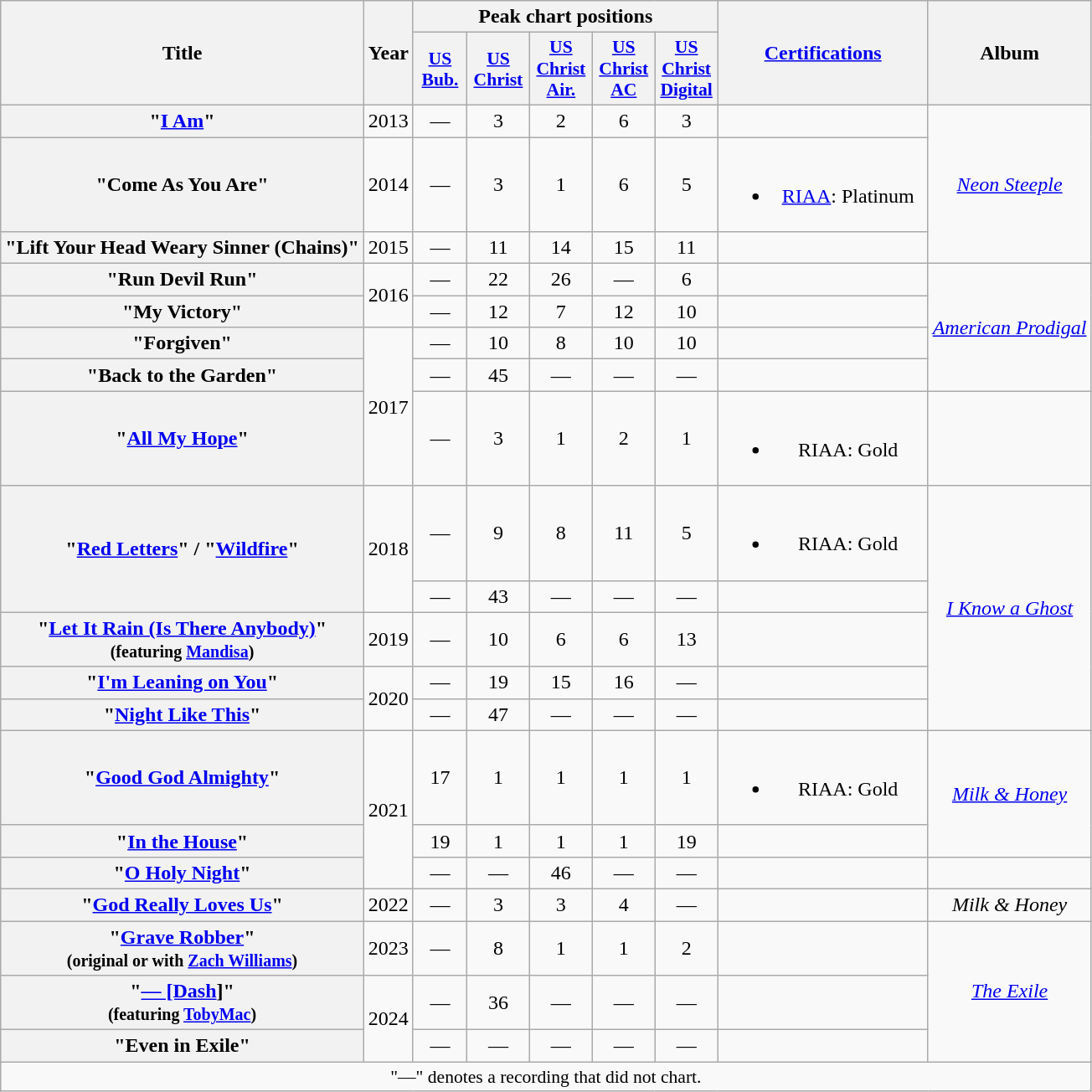<table class="wikitable plainrowheaders" style=text-align:center;>
<tr>
<th scope="col" rowspan="2">Title</th>
<th scope="col" rowspan="2">Year</th>
<th scope="col" colspan="5">Peak chart positions</th>
<th scope="col" rowspan="2" style="width:10em;"><a href='#'>Certifications</a></th>
<th scope="col" rowspan="2">Album</th>
</tr>
<tr>
<th scope="col" style="width:2.5em;font-size:90%;"><a href='#'>US Bub.</a><br></th>
<th scope="col" style="width:3em;font-size:90%;"><a href='#'>US<br>Christ</a><br></th>
<th scope="col" style="width:3em;font-size:90%;"><a href='#'>US<br>Christ Air.</a><br></th>
<th scope="col" style="width:3em;font-size:90%;"><a href='#'>US<br>Christ AC</a><br></th>
<th scope="col" style="width:3em;font-size:90%;"><a href='#'>US Christ<br>Digital</a><br></th>
</tr>
<tr>
<th scope="row">"<a href='#'>I Am</a>"</th>
<td>2013</td>
<td>—</td>
<td>3</td>
<td>2</td>
<td>6</td>
<td>3</td>
<td></td>
<td rowspan="3"><em><a href='#'>Neon Steeple</a></em></td>
</tr>
<tr>
<th scope="row">"Come As You Are"</th>
<td>2014</td>
<td>—</td>
<td>3</td>
<td>1</td>
<td>6</td>
<td>5</td>
<td><br><ul><li><a href='#'>RIAA</a>: Platinum</li></ul></td>
</tr>
<tr>
<th scope="row">"Lift Your Head Weary Sinner (Chains)"</th>
<td>2015</td>
<td>—</td>
<td>11</td>
<td>14</td>
<td>15</td>
<td>11</td>
<td></td>
</tr>
<tr>
<th scope="row">"Run Devil Run"</th>
<td rowspan="2">2016</td>
<td>—</td>
<td>22</td>
<td>26</td>
<td>—</td>
<td>6</td>
<td></td>
<td rowspan="4"><em><a href='#'>American Prodigal</a></em></td>
</tr>
<tr>
<th scope="row">"My Victory"</th>
<td>—</td>
<td>12</td>
<td>7</td>
<td>12</td>
<td>10</td>
<td></td>
</tr>
<tr>
<th scope="row">"Forgiven"</th>
<td rowspan="3">2017</td>
<td>—</td>
<td>10</td>
<td>8</td>
<td>10</td>
<td>10</td>
<td></td>
</tr>
<tr>
<th scope="row">"Back to the Garden"</th>
<td>—</td>
<td>45</td>
<td>—</td>
<td>—</td>
<td>—</td>
<td></td>
</tr>
<tr>
<th scope="row">"<a href='#'>All My Hope</a>"<br></th>
<td>—</td>
<td>3</td>
<td>1</td>
<td>2</td>
<td>1</td>
<td><br><ul><li>RIAA: Gold</li></ul></td>
<td></td>
</tr>
<tr>
<th scope="row" rowspan="2">"<a href='#'>Red Letters</a>" / "<a href='#'>Wildfire</a>"</th>
<td rowspan="2">2018</td>
<td>—</td>
<td>9</td>
<td>8</td>
<td>11</td>
<td>5</td>
<td><br><ul><li>RIAA: Gold</li></ul></td>
<td rowspan="5"><em><a href='#'>I Know a Ghost</a></em></td>
</tr>
<tr>
<td>—</td>
<td>43</td>
<td>—</td>
<td>—</td>
<td>—</td>
<td></td>
</tr>
<tr>
<th scope="row">"<a href='#'>Let It Rain (Is There Anybody)</a>"<br><small>(featuring <a href='#'>Mandisa</a>)</small></th>
<td>2019</td>
<td>—</td>
<td>10</td>
<td>6</td>
<td>6</td>
<td>13</td>
<td></td>
</tr>
<tr>
<th scope="row">"<a href='#'>I'm Leaning on You</a>"<br></th>
<td rowspan="2">2020</td>
<td>—</td>
<td>19</td>
<td>15</td>
<td>16</td>
<td>—</td>
<td></td>
</tr>
<tr>
<th scope="row">"<a href='#'>Night Like This</a>"</th>
<td>—</td>
<td>47</td>
<td>—</td>
<td>—</td>
<td>—</td>
<td></td>
</tr>
<tr>
<th scope="row">"<a href='#'>Good God Almighty</a>"</th>
<td rowspan="3">2021</td>
<td>17</td>
<td>1</td>
<td>1</td>
<td>1</td>
<td>1</td>
<td><br><ul><li>RIAA: Gold</li></ul></td>
<td rowspan="2"><em><a href='#'>Milk & Honey</a></em></td>
</tr>
<tr>
<th scope="row">"<a href='#'>In the House</a>"</th>
<td>19</td>
<td>1</td>
<td>1</td>
<td>1</td>
<td>19</td>
<td></td>
</tr>
<tr>
<th scope="row">"<a href='#'>O Holy Night</a>"<br></th>
<td>—</td>
<td>—</td>
<td>46</td>
<td>—</td>
<td>—</td>
<td></td>
<td></td>
</tr>
<tr>
<th scope="row">"<a href='#'>God Really Loves Us</a>"<br></th>
<td>2022</td>
<td>—</td>
<td>3</td>
<td>3</td>
<td>4</td>
<td>—</td>
<td></td>
<td><em>Milk & Honey</em></td>
</tr>
<tr>
<th scope="row">"<a href='#'>Grave Robber</a>"<small><br>(original or with <a href='#'>Zach Williams</a>)</small></th>
<td>2023</td>
<td>—</td>
<td>8</td>
<td>1</td>
<td>1</td>
<td>2</td>
<td></td>
<td rowspan="3"><em><a href='#'>The Exile</a></em></td>
</tr>
<tr>
<th scope="row">"<a href='#'>— [Dash</a>]"<small><br>(featuring <a href='#'>TobyMac</a>)</small></th>
<td rowspan="2">2024</td>
<td>—</td>
<td>36</td>
<td>—</td>
<td>—</td>
<td>—</td>
</tr>
<tr>
<th scope="row">"Even in Exile"</th>
<td>—</td>
<td>—</td>
<td>—</td>
<td>—</td>
<td>—</td>
<td></td>
</tr>
<tr>
<td colspan="9" style="font-size:90%">"—" denotes a recording that did not chart.</td>
</tr>
</table>
